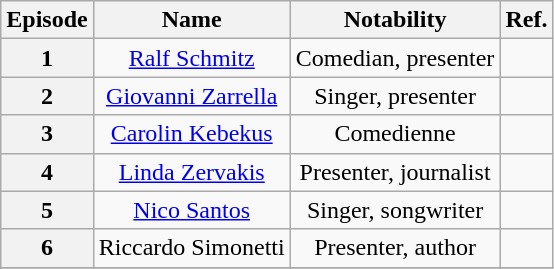<table class="wikitable" style="text-align:center; ">
<tr>
<th>Episode</th>
<th>Name</th>
<th>Notability</th>
<th>Ref.</th>
</tr>
<tr>
<th>1</th>
<td><a href='#'>Ralf Schmitz</a></td>
<td>Comedian, presenter</td>
<td></td>
</tr>
<tr>
<th>2</th>
<td><a href='#'>Giovanni Zarrella</a></td>
<td>Singer, presenter</td>
<td></td>
</tr>
<tr>
<th>3</th>
<td><a href='#'>Carolin Kebekus</a></td>
<td>Comedienne</td>
<td></td>
</tr>
<tr>
<th>4</th>
<td><a href='#'>Linda Zervakis</a></td>
<td>Presenter, journalist</td>
<td></td>
</tr>
<tr>
<th>5</th>
<td><a href='#'>Nico Santos</a></td>
<td>Singer, songwriter</td>
<td></td>
</tr>
<tr>
<th>6</th>
<td>Riccardo Simonetti</td>
<td>Presenter, author</td>
<td></td>
</tr>
<tr>
</tr>
</table>
